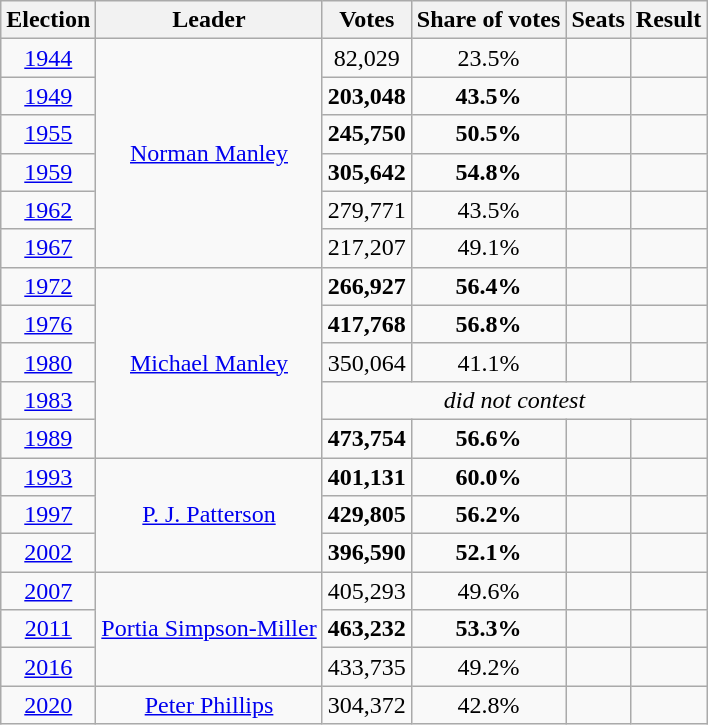<table class="sortable wikitable" style="text-align: center;">
<tr>
<th scope="col">Election</th>
<th scope="col">Leader</th>
<th scope="col">Votes</th>
<th scope="col">Share of votes</th>
<th scope="col">Seats</th>
<th scope="col">Result</th>
</tr>
<tr>
<td><a href='#'>1944</a></td>
<td rowspan="6"><a href='#'>Norman Manley</a></td>
<td>82,029</td>
<td>23.5%</td>
<td></td>
<td></td>
</tr>
<tr>
<td><a href='#'>1949</a></td>
<td><strong>203,048</strong></td>
<td><strong>43.5%</strong></td>
<td></td>
<td></td>
</tr>
<tr>
<td><a href='#'>1955</a></td>
<td><strong>245,750</strong></td>
<td><strong>50.5%</strong></td>
<td></td>
<td></td>
</tr>
<tr>
<td><a href='#'>1959</a></td>
<td><strong>305,642</strong></td>
<td><strong>54.8%</strong></td>
<td></td>
<td></td>
</tr>
<tr>
<td><a href='#'>1962</a></td>
<td>279,771</td>
<td>43.5%</td>
<td></td>
<td></td>
</tr>
<tr>
<td><a href='#'>1967</a></td>
<td>217,207</td>
<td>49.1%</td>
<td></td>
<td></td>
</tr>
<tr>
<td><a href='#'>1972</a></td>
<td rowspan="5"><a href='#'>Michael Manley</a></td>
<td><strong>266,927</strong></td>
<td><strong>56.4%</strong></td>
<td></td>
<td></td>
</tr>
<tr>
<td><a href='#'>1976</a></td>
<td><strong>417,768</strong></td>
<td><strong>56.8%</strong></td>
<td></td>
<td></td>
</tr>
<tr>
<td><a href='#'>1980</a></td>
<td>350,064</td>
<td>41.1%</td>
<td></td>
<td></td>
</tr>
<tr>
<td><a href='#'>1983</a></td>
<td colspan="4"><em>did not contest</em></td>
</tr>
<tr>
<td><a href='#'>1989</a></td>
<td><strong>473,754</strong></td>
<td><strong>56.6%</strong></td>
<td></td>
<td></td>
</tr>
<tr>
<td><a href='#'>1993</a></td>
<td rowspan="3"><a href='#'>P. J. Patterson</a></td>
<td><strong>401,131</strong></td>
<td><strong>60.0%</strong></td>
<td></td>
<td></td>
</tr>
<tr>
<td><a href='#'>1997</a></td>
<td><strong>429,805</strong></td>
<td><strong>56.2%</strong></td>
<td></td>
<td></td>
</tr>
<tr>
<td><a href='#'>2002</a></td>
<td><strong>396,590</strong></td>
<td><strong>52.1%</strong></td>
<td></td>
<td></td>
</tr>
<tr>
<td><a href='#'>2007</a></td>
<td rowspan="3"><a href='#'>Portia Simpson-Miller</a></td>
<td>405,293</td>
<td>49.6%</td>
<td></td>
<td></td>
</tr>
<tr>
<td><a href='#'>2011</a></td>
<td><strong>463,232</strong></td>
<td><strong>53.3%</strong></td>
<td></td>
<td></td>
</tr>
<tr>
<td><a href='#'>2016</a></td>
<td>433,735</td>
<td>49.2%</td>
<td></td>
<td></td>
</tr>
<tr>
<td><a href='#'>2020</a></td>
<td><a href='#'>Peter Phillips</a></td>
<td>304,372</td>
<td>42.8%</td>
<td></td>
<td></td>
</tr>
</table>
